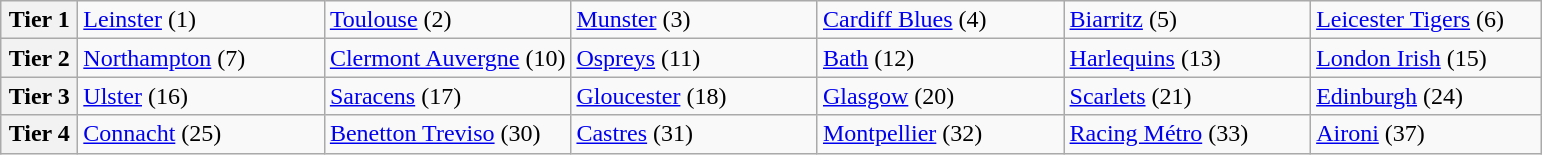<table class="wikitable">
<tr>
<th width=5%>Tier 1</th>
<td width=16%> <a href='#'>Leinster</a> (1)</td>
<td width=16%> <a href='#'>Toulouse</a> (2)</td>
<td width=16%> <a href='#'>Munster</a> (3)</td>
<td width=16%> <a href='#'>Cardiff Blues</a> (4)</td>
<td width=16%> <a href='#'>Biarritz</a> (5)</td>
<td width=16%> <a href='#'>Leicester Tigers</a> (6)</td>
</tr>
<tr>
<th>Tier 2</th>
<td> <a href='#'>Northampton</a> (7)</td>
<td> <a href='#'>Clermont Auvergne</a> (10)</td>
<td> <a href='#'>Ospreys</a> (11)</td>
<td> <a href='#'>Bath</a> (12)</td>
<td> <a href='#'>Harlequins</a> (13)</td>
<td> <a href='#'>London Irish</a> (15)</td>
</tr>
<tr>
<th>Tier 3</th>
<td> <a href='#'>Ulster</a> (16)</td>
<td> <a href='#'>Saracens</a> (17)</td>
<td> <a href='#'>Gloucester</a> (18)</td>
<td> <a href='#'>Glasgow</a> (20)</td>
<td> <a href='#'>Scarlets</a> (21)</td>
<td> <a href='#'>Edinburgh</a> (24)</td>
</tr>
<tr>
<th>Tier 4</th>
<td> <a href='#'>Connacht</a> (25)</td>
<td> <a href='#'>Benetton Treviso</a> (30)</td>
<td> <a href='#'>Castres</a> (31)</td>
<td> <a href='#'>Montpellier</a> (32)</td>
<td> <a href='#'>Racing Métro</a> (33)</td>
<td> <a href='#'>Aironi</a> (37)</td>
</tr>
</table>
